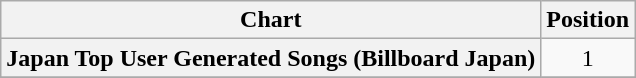<table class="wikitable sortable plainrowheaders" style="text-align:center">
<tr>
<th scope="col">Chart</th>
<th scope="col">Position</th>
</tr>
<tr>
<th scope="row">Japan Top User Generated Songs (Billboard Japan)</th>
<td>1</td>
</tr>
<tr>
</tr>
</table>
